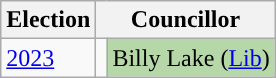<table class="wikitable">
<tr>
<th>Election</th>
<th colspan="2">Councillor</th>
</tr>
<tr>
<td><a href='#'>2023</a></td>
<td style="background-color: "></td>
<td bgcolor="#B6D7A8">Billy Lake (<a href='#'>Lib</a>)</td>
</tr>
</table>
